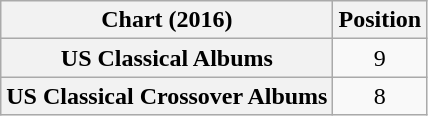<table class="wikitable sortable plainrowheaders" style="text-align:center">
<tr>
<th scope="col">Chart (2016)</th>
<th scope="col">Position</th>
</tr>
<tr>
<th scope="row">US Classical Albums</th>
<td>9</td>
</tr>
<tr>
<th scope="row">US Classical Crossover Albums</th>
<td>8</td>
</tr>
</table>
